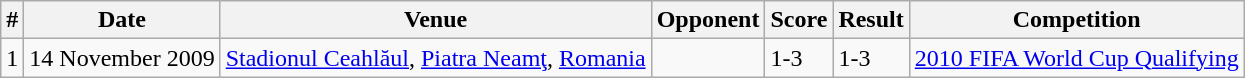<table class="wikitable">
<tr>
<th>#</th>
<th>Date</th>
<th>Venue</th>
<th>Opponent</th>
<th>Score</th>
<th>Result</th>
<th>Competition</th>
</tr>
<tr>
<td>1</td>
<td>14 November 2009</td>
<td><a href='#'>Stadionul Ceahlăul</a>, <a href='#'>Piatra Neamţ</a>, <a href='#'>Romania</a></td>
<td></td>
<td>1-3</td>
<td>1-3</td>
<td><a href='#'>2010 FIFA World Cup Qualifying</a></td>
</tr>
</table>
